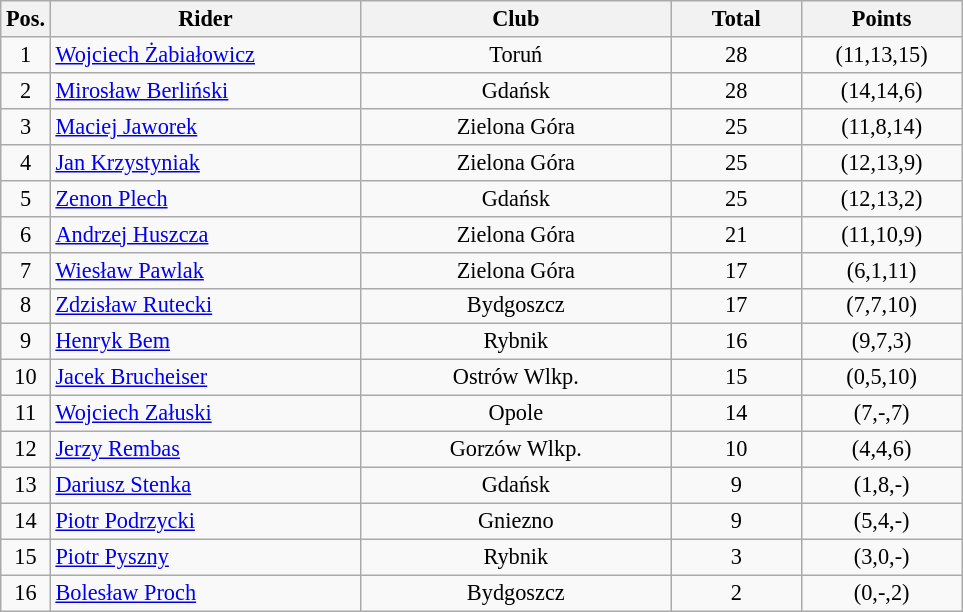<table class=wikitable style="font-size:93%;">
<tr>
<th width=25px>Pos.</th>
<th width=200px>Rider</th>
<th width=200px>Club</th>
<th width=80px>Total</th>
<th width=100px>Points</th>
</tr>
<tr align=center>
<td>1</td>
<td align=left><a href='#'>Wojciech Żabiałowicz</a></td>
<td>Toruń</td>
<td>28</td>
<td>(11,13,15)</td>
</tr>
<tr align=center>
<td>2</td>
<td align=left><a href='#'>Mirosław Berliński</a></td>
<td>Gdańsk</td>
<td>28</td>
<td>(14,14,6)</td>
</tr>
<tr align=center>
<td>3</td>
<td align=left><a href='#'>Maciej Jaworek</a></td>
<td>Zielona Góra</td>
<td>25</td>
<td>(11,8,14)</td>
</tr>
<tr align=center>
<td>4</td>
<td align=left><a href='#'>Jan Krzystyniak</a></td>
<td>Zielona Góra</td>
<td>25</td>
<td>(12,13,9)</td>
</tr>
<tr align=center>
<td>5</td>
<td align=left><a href='#'>Zenon Plech</a></td>
<td>Gdańsk</td>
<td>25</td>
<td>(12,13,2)</td>
</tr>
<tr align=center>
<td>6</td>
<td align=left><a href='#'>Andrzej Huszcza</a></td>
<td>Zielona Góra</td>
<td>21</td>
<td>(11,10,9)</td>
</tr>
<tr align=center>
<td>7</td>
<td align=left><a href='#'>Wiesław Pawlak</a></td>
<td>Zielona Góra</td>
<td>17</td>
<td>(6,1,11)</td>
</tr>
<tr align=center>
<td>8</td>
<td align=left><a href='#'>Zdzisław Rutecki</a></td>
<td>Bydgoszcz</td>
<td>17</td>
<td>(7,7,10)</td>
</tr>
<tr align=center>
<td>9</td>
<td align=left><a href='#'>Henryk Bem</a></td>
<td>Rybnik</td>
<td>16</td>
<td>(9,7,3)</td>
</tr>
<tr align=center>
<td>10</td>
<td align=left><a href='#'>Jacek Brucheiser</a></td>
<td>Ostrów Wlkp.</td>
<td>15</td>
<td>(0,5,10)</td>
</tr>
<tr align=center>
<td>11</td>
<td align=left><a href='#'>Wojciech Załuski</a></td>
<td>Opole</td>
<td>14</td>
<td>(7,-,7)</td>
</tr>
<tr align=center>
<td>12</td>
<td align=left><a href='#'>Jerzy Rembas</a></td>
<td>Gorzów Wlkp.</td>
<td>10</td>
<td>(4,4,6)</td>
</tr>
<tr align=center>
<td>13</td>
<td align=left><a href='#'>Dariusz Stenka</a></td>
<td>Gdańsk</td>
<td>9</td>
<td>(1,8,-)</td>
</tr>
<tr align=center>
<td>14</td>
<td align=left><a href='#'>Piotr Podrzycki</a></td>
<td>Gniezno</td>
<td>9</td>
<td>(5,4,-)</td>
</tr>
<tr align=center>
<td>15</td>
<td align=left><a href='#'>Piotr Pyszny</a></td>
<td>Rybnik</td>
<td>3</td>
<td>(3,0,-)</td>
</tr>
<tr align=center>
<td>16</td>
<td align=left><a href='#'>Bolesław Proch</a></td>
<td>Bydgoszcz</td>
<td>2</td>
<td>(0,-,2)</td>
</tr>
</table>
